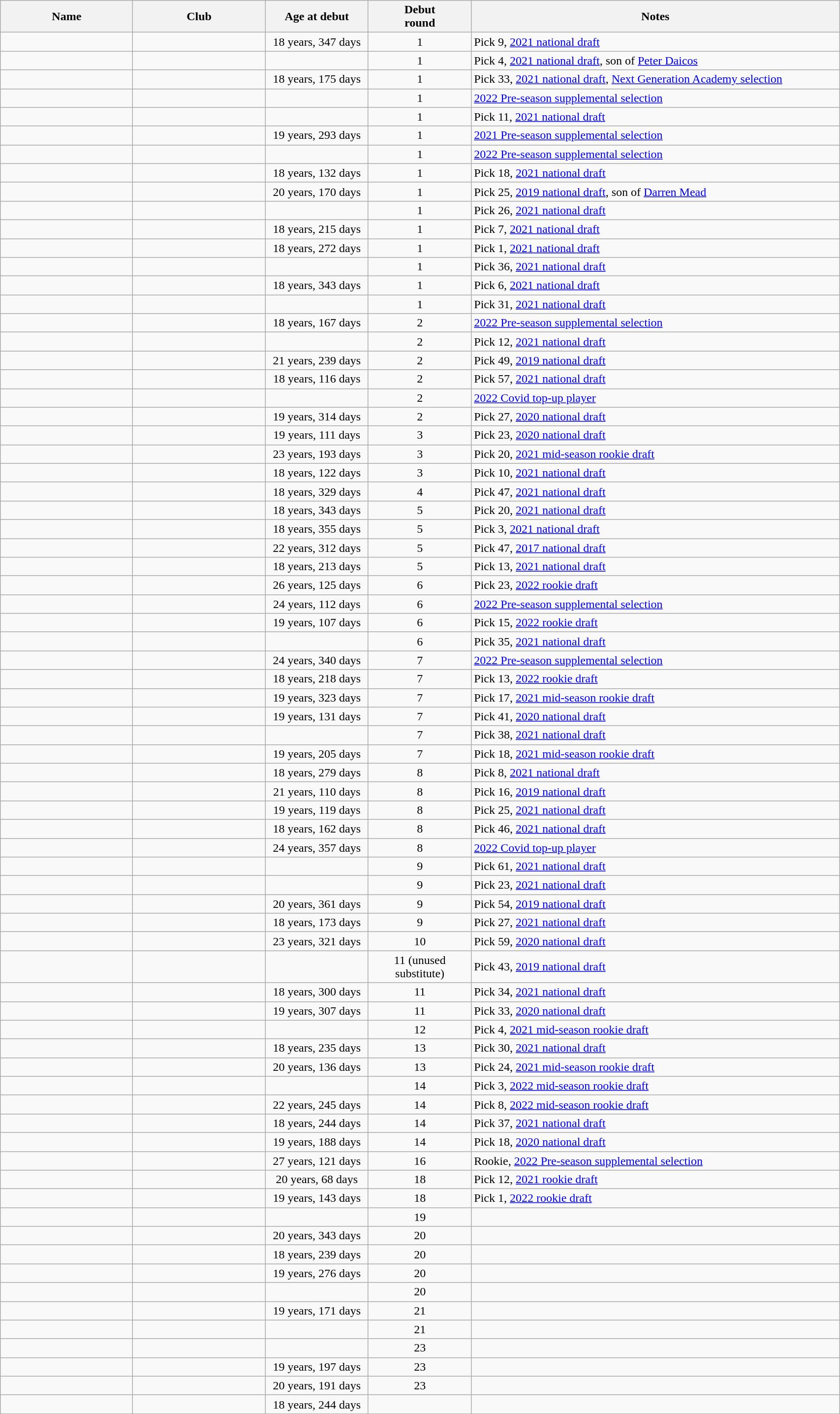<table class="wikitable sortable" style="width:90%; text-align: center;">
<tr>
<th style="width:9%;">Name</th>
<th width="9%">Club</th>
<th style="width:7%;">Age at debut</th>
<th data-sort-type="number" width="7%">Debut<br>round<br></th>
<th style="width:25%;">Notes</th>
</tr>
<tr>
<td style="text-align: left;"></td>
<td></td>
<td>18 years, 347 days</td>
<td>1</td>
<td style="text-align: left;">Pick 9, <a href='#'>2021 national draft</a></td>
</tr>
<tr>
<td style="text-align: left;"></td>
<td></td>
<td></td>
<td>1</td>
<td style="text-align: left;">Pick 4, <a href='#'>2021 national draft</a>, son of <a href='#'>Peter Daicos</a></td>
</tr>
<tr>
<td style="text-align: left;"></td>
<td></td>
<td>18 years, 175 days</td>
<td>1</td>
<td style="text-align: left;">Pick 33, <a href='#'>2021 national draft</a>, <a href='#'>Next Generation Academy selection</a></td>
</tr>
<tr>
<td style="text-align: left;"></td>
<td></td>
<td></td>
<td>1</td>
<td style="text-align: left;"><a href='#'>2022 Pre-season supplemental selection</a></td>
</tr>
<tr>
<td style="text-align: left;"></td>
<td></td>
<td></td>
<td>1</td>
<td style="text-align: left;">Pick 11, <a href='#'>2021 national draft</a></td>
</tr>
<tr>
<td style="text-align: left;"></td>
<td></td>
<td>19 years, 293 days</td>
<td>1</td>
<td style="text-align: left;"><a href='#'>2021 Pre-season supplemental selection</a></td>
</tr>
<tr>
<td style="text-align: left;"></td>
<td></td>
<td></td>
<td>1</td>
<td style="text-align: left;"><a href='#'>2022 Pre-season supplemental selection</a></td>
</tr>
<tr>
<td style="text-align: left;"></td>
<td></td>
<td>18 years, 132 days</td>
<td>1</td>
<td style="text-align: left;">Pick 18, <a href='#'>2021 national draft</a></td>
</tr>
<tr>
<td style="text-align: left;"></td>
<td></td>
<td>20 years, 170 days</td>
<td>1</td>
<td style="text-align: left;">Pick 25, <a href='#'>2019 national draft</a>, son of <a href='#'>Darren Mead</a></td>
</tr>
<tr>
<td style="text-align: left;"></td>
<td></td>
<td></td>
<td>1</td>
<td style="text-align: left;">Pick 26, <a href='#'>2021 national draft</a></td>
</tr>
<tr>
<td style="text-align: left;"></td>
<td></td>
<td>18 years, 215 days</td>
<td>1</td>
<td style="text-align: left;">Pick 7, <a href='#'>2021 national draft</a></td>
</tr>
<tr>
<td style="text-align: left;"></td>
<td></td>
<td>18 years, 272 days</td>
<td>1</td>
<td style="text-align: left;">Pick 1, <a href='#'>2021 national draft</a></td>
</tr>
<tr>
<td style="text-align: left;"></td>
<td></td>
<td></td>
<td>1</td>
<td style="text-align: left;">Pick 36, <a href='#'>2021 national draft</a></td>
</tr>
<tr>
<td style="text-align: left;"></td>
<td></td>
<td>18 years, 343 days</td>
<td>1</td>
<td style="text-align: left;">Pick 6, <a href='#'>2021 national draft</a></td>
</tr>
<tr>
<td style="text-align: left;"></td>
<td></td>
<td></td>
<td>1</td>
<td style="text-align: left;">Pick 31, <a href='#'>2021 national draft</a></td>
</tr>
<tr>
<td style="text-align: left;"></td>
<td></td>
<td>18 years, 167 days</td>
<td>2</td>
<td style="text-align: left;"><a href='#'>2022 Pre-season supplemental selection</a></td>
</tr>
<tr>
<td style="text-align: left;"></td>
<td></td>
<td></td>
<td>2</td>
<td style="text-align: left;">Pick 12, <a href='#'>2021 national draft</a></td>
</tr>
<tr>
<td style="text-align: left;"></td>
<td></td>
<td>21 years, 239 days</td>
<td>2</td>
<td style="text-align: left;">Pick 49, <a href='#'>2019 national draft</a></td>
</tr>
<tr>
<td style="text-align: left;"></td>
<td></td>
<td>18 years, 116 days</td>
<td>2</td>
<td style="text-align: left;">Pick 57, <a href='#'>2021 national draft</a></td>
</tr>
<tr>
<td style="text-align: left;"></td>
<td></td>
<td></td>
<td>2</td>
<td style="text-align: left;"><a href='#'>2022 Covid top-up player</a></td>
</tr>
<tr>
<td style="text-align: left;"></td>
<td></td>
<td>19 years, 314 days</td>
<td>2</td>
<td style="text-align: left;">Pick 27, <a href='#'>2020 national draft</a></td>
</tr>
<tr>
<td style="text-align: left;"></td>
<td></td>
<td>19 years, 111 days</td>
<td>3</td>
<td style="text-align: left;">Pick 23, <a href='#'>2020 national draft</a></td>
</tr>
<tr>
<td style="text-align: left;"></td>
<td></td>
<td>23 years, 193 days</td>
<td>3</td>
<td style="text-align: left;">Pick 20, <a href='#'>2021 mid-season rookie draft</a></td>
</tr>
<tr>
<td style="text-align: left;"></td>
<td></td>
<td>18 years, 122 days</td>
<td>3</td>
<td style="text-align: left;">Pick 10, <a href='#'>2021 national draft</a></td>
</tr>
<tr>
<td style="text-align: left;"></td>
<td></td>
<td>18 years, 329 days</td>
<td>4</td>
<td style="text-align: left;">Pick 47, <a href='#'>2021 national draft</a></td>
</tr>
<tr>
<td style="text-align: left;"></td>
<td></td>
<td>18 years, 343 days</td>
<td>5</td>
<td style="text-align: left;">Pick 20, <a href='#'>2021 national draft</a></td>
</tr>
<tr>
<td style="text-align: left;"></td>
<td></td>
<td>18 years, 355 days</td>
<td>5</td>
<td style="text-align: left;">Pick 3, <a href='#'>2021 national draft</a></td>
</tr>
<tr>
<td style="text-align: left;"></td>
<td></td>
<td>22 years, 312 days</td>
<td>5</td>
<td style="text-align: left;">Pick 47, <a href='#'>2017 national draft</a></td>
</tr>
<tr>
<td style="text-align: left;"></td>
<td></td>
<td>18 years, 213 days</td>
<td>5</td>
<td style="text-align: left;">Pick 13, <a href='#'>2021 national draft</a></td>
</tr>
<tr>
<td style="text-align: left;"></td>
<td></td>
<td>26 years, 125 days</td>
<td>6</td>
<td style="text-align: left;">Pick 23, <a href='#'>2022 rookie draft</a></td>
</tr>
<tr>
<td style="text-align: left;"></td>
<td></td>
<td>24 years, 112 days</td>
<td>6</td>
<td style="text-align: left;"><a href='#'>2022 Pre-season supplemental selection</a></td>
</tr>
<tr>
<td style="text-align: left;"></td>
<td></td>
<td>19 years, 107 days</td>
<td>6</td>
<td style="text-align: left;">Pick 15, <a href='#'>2022 rookie draft</a></td>
</tr>
<tr>
<td style="text-align: left;"></td>
<td></td>
<td></td>
<td>6</td>
<td style="text-align: left;">Pick 35, <a href='#'>2021 national draft</a></td>
</tr>
<tr>
<td style="text-align: left;"></td>
<td></td>
<td>24 years, 340 days</td>
<td>7</td>
<td style="text-align: left;"><a href='#'>2022 Pre-season supplemental selection</a></td>
</tr>
<tr>
<td style="text-align: left;"></td>
<td></td>
<td>18 years, 218 days</td>
<td>7</td>
<td style="text-align: left;">Pick 13, <a href='#'>2022 rookie draft</a></td>
</tr>
<tr>
<td style="text-align: left;"></td>
<td></td>
<td>19 years, 323 days</td>
<td>7</td>
<td style="text-align: left;">Pick 17, <a href='#'>2021 mid-season rookie draft</a></td>
</tr>
<tr>
<td style="text-align: left;"></td>
<td></td>
<td>19 years, 131 days</td>
<td>7</td>
<td style="text-align: left;">Pick 41, <a href='#'>2020 national draft</a></td>
</tr>
<tr>
<td style="text-align: left;"></td>
<td></td>
<td></td>
<td>7</td>
<td style="text-align: left;">Pick 38, <a href='#'>2021 national draft</a></td>
</tr>
<tr>
<td style="text-align: left;"></td>
<td></td>
<td>19 years, 205 days</td>
<td>7</td>
<td style="text-align: left;">Pick 18, <a href='#'>2021 mid-season rookie draft</a></td>
</tr>
<tr>
<td style="text-align: left;"></td>
<td></td>
<td>18 years, 279 days</td>
<td>8</td>
<td style="text-align: left;">Pick 8, <a href='#'>2021 national draft</a></td>
</tr>
<tr>
<td style="text-align: left;"></td>
<td></td>
<td>21 years, 110  days</td>
<td>8</td>
<td style="text-align: left;">Pick 16, <a href='#'>2019 national draft</a></td>
</tr>
<tr>
<td style="text-align: left;"></td>
<td></td>
<td>19 years, 119 days</td>
<td>8</td>
<td style="text-align: left;">Pick 25, <a href='#'>2021 national draft</a></td>
</tr>
<tr>
<td style="text-align: left;"></td>
<td></td>
<td>18 years, 162 days</td>
<td>8</td>
<td style="text-align: left;">Pick 46, <a href='#'>2021 national draft</a></td>
</tr>
<tr>
<td style="text-align: left;"></td>
<td></td>
<td>24 years, 357 days</td>
<td>8</td>
<td style="text-align: left;"><a href='#'>2022 Covid top-up player</a></td>
</tr>
<tr>
<td style="text-align: left;"></td>
<td></td>
<td></td>
<td>9</td>
<td style="text-align: left;">Pick 61, <a href='#'>2021 national draft</a></td>
</tr>
<tr>
<td style="text-align: left;"></td>
<td></td>
<td></td>
<td>9</td>
<td style="text-align: left;">Pick 23, <a href='#'>2021 national draft</a></td>
</tr>
<tr>
<td style="text-align: left;"></td>
<td></td>
<td>20 years, 361 days</td>
<td>9</td>
<td style="text-align: left;">Pick 54, <a href='#'>2019 national draft</a></td>
</tr>
<tr>
<td style="text-align: left;"></td>
<td></td>
<td>18 years, 173 days</td>
<td>9</td>
<td style="text-align: left;">Pick 27, <a href='#'>2021 national draft</a></td>
</tr>
<tr>
<td style="text-align: left;"></td>
<td></td>
<td>23 years, 321  days</td>
<td>10</td>
<td style="text-align: left;">Pick 59, <a href='#'>2020 national draft</a></td>
</tr>
<tr>
<td style="text-align: left;"></td>
<td></td>
<td></td>
<td>11 (unused substitute)</td>
<td style="text-align: left;">Pick 43, <a href='#'>2019 national draft</a></td>
</tr>
<tr>
<td style="text-align: left;"></td>
<td></td>
<td>18 years, 300 days</td>
<td>11</td>
<td style="text-align: left;">Pick 34, <a href='#'>2021 national draft</a></td>
</tr>
<tr>
<td style="text-align: left;"></td>
<td></td>
<td>19 years, 307 days</td>
<td>11</td>
<td style="text-align: left;">Pick 33, <a href='#'>2020 national draft</a></td>
</tr>
<tr>
<td style="text-align: left;"></td>
<td></td>
<td></td>
<td>12</td>
<td style="text-align: left;">Pick 4, <a href='#'>2021 mid-season rookie draft</a></td>
</tr>
<tr>
<td style="text-align: left;"></td>
<td></td>
<td>18 years, 235 days</td>
<td>13</td>
<td style="text-align: left;">Pick 30, <a href='#'>2021 national draft</a></td>
</tr>
<tr>
<td style="text-align: left;"></td>
<td></td>
<td>20 years, 136 days</td>
<td>13</td>
<td style="text-align: left;">Pick 24, <a href='#'>2021 mid-season rookie draft</a></td>
</tr>
<tr>
<td style="text-align: left;"></td>
<td></td>
<td></td>
<td>14</td>
<td style="text-align: left;">Pick 3, <a href='#'>2022 mid-season rookie draft</a></td>
</tr>
<tr>
<td style="text-align: left;"></td>
<td></td>
<td>22 years, 245 days</td>
<td>14</td>
<td style="text-align: left;">Pick 8, <a href='#'>2022 mid-season rookie draft</a></td>
</tr>
<tr>
<td style="text-align: left;"></td>
<td></td>
<td>18 years, 244 days</td>
<td>14</td>
<td style="text-align: left;">Pick 37, <a href='#'>2021 national draft</a></td>
</tr>
<tr>
<td style="text-align: left;"></td>
<td></td>
<td>19 years, 188 days</td>
<td>14</td>
<td style="text-align: left;">Pick 18, <a href='#'>2020 national draft</a></td>
</tr>
<tr>
<td style="text-align: left;"></td>
<td></td>
<td>27 years, 121 days</td>
<td>16</td>
<td style="text-align: left;">Rookie, <a href='#'>2022 Pre-season supplemental selection</a></td>
</tr>
<tr>
<td style="text-align: left;"></td>
<td></td>
<td>20 years, 68 days</td>
<td>18</td>
<td style="text-align: left;">Pick 12, <a href='#'>2021 rookie draft</a></td>
</tr>
<tr>
<td style="text-align: left;"></td>
<td></td>
<td>19 years, 143 days</td>
<td>18</td>
<td style="text-align: left;">Pick 1, <a href='#'>2022 rookie draft</a></td>
</tr>
<tr>
<td style="text-align: left;"></td>
<td></td>
<td></td>
<td>19</td>
<td style="text-align: left;"></td>
</tr>
<tr>
<td style="text-align: left;"></td>
<td></td>
<td>20 years, 343 days</td>
<td>20</td>
<td style="text-align: left;"></td>
</tr>
<tr>
<td style="text-align: left;"></td>
<td></td>
<td>18 years, 239 days</td>
<td>20</td>
<td style="text-align: left;"></td>
</tr>
<tr>
<td style="text-align: left;"></td>
<td></td>
<td>19 years, 276 days</td>
<td>20</td>
<td style="text-align: left;"></td>
</tr>
<tr>
<td style="text-align: left;"></td>
<td></td>
<td></td>
<td>20</td>
<td style="text-align: left;"></td>
</tr>
<tr>
<td style="text-align: left;"></td>
<td></td>
<td>19 years, 171 days</td>
<td>21</td>
<td style="text-align: left;"></td>
</tr>
<tr>
<td style="text-align: left;"></td>
<td></td>
<td></td>
<td>21</td>
<td style="text-align: left;"></td>
</tr>
<tr>
<td style="text-align: left;"></td>
<td></td>
<td></td>
<td>23</td>
<td style="text-align: left;"></td>
</tr>
<tr>
<td style="text-align: left;"></td>
<td></td>
<td>19 years, 197 days</td>
<td>23</td>
<td style="text-align: left;"></td>
</tr>
<tr>
<td style="text-align: left;"></td>
<td></td>
<td>20 years, 191 days</td>
<td>23</td>
<td style="text-align: left;"></td>
</tr>
<tr>
<td style="text-align: left;"></td>
<td></td>
<td>18 years, 244 days</td>
<td></td>
<td style="text-align: left;"></td>
</tr>
</table>
